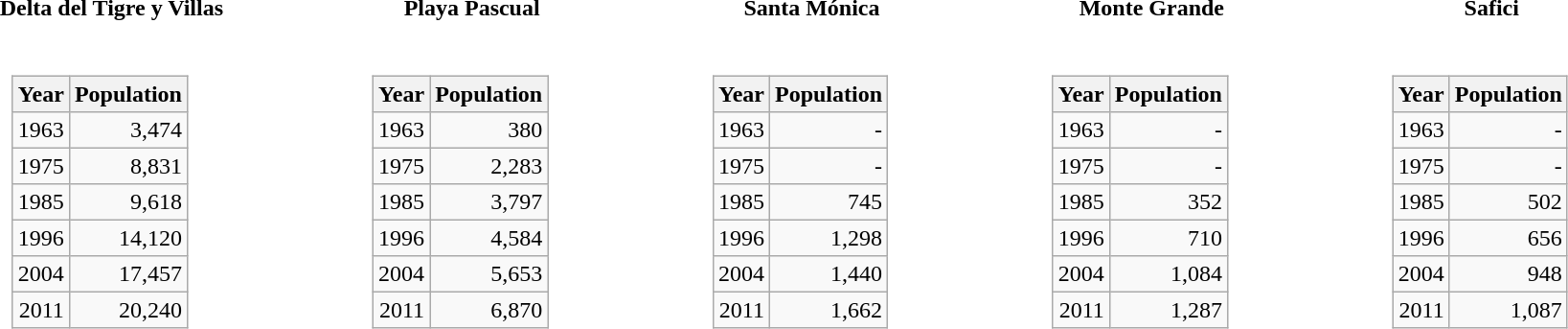<table width="96%">
<tr>
<th>Delta del Tigre y Villas</th>
<th>Playa Pascual</th>
<th>Santa Mónica</th>
<th>Monte Grande</th>
<th>Safici</th>
</tr>
<tr align="center">
<td><br><table class="wikitable" style="line-height:1.1em;">
<tr>
<th>Year</th>
<th>Population</th>
</tr>
<tr align="right">
<td>1963</td>
<td>3,474</td>
</tr>
<tr align="right">
<td>1975</td>
<td>8,831</td>
</tr>
<tr align="right">
<td>1985</td>
<td>9,618</td>
</tr>
<tr align="right">
<td>1996</td>
<td>14,120</td>
</tr>
<tr align="right">
<td>2004</td>
<td>17,457</td>
</tr>
<tr align="right">
<td>2011</td>
<td>20,240</td>
</tr>
</table>
</td>
<td><br><table class="wikitable" style="line-height:1.1em;">
<tr>
<th>Year</th>
<th>Population</th>
</tr>
<tr align="right">
<td>1963</td>
<td>380</td>
</tr>
<tr align="right">
<td>1975</td>
<td>2,283</td>
</tr>
<tr align="right">
<td>1985</td>
<td>3,797</td>
</tr>
<tr align="right">
<td>1996</td>
<td>4,584</td>
</tr>
<tr align="right">
<td>2004</td>
<td>5,653</td>
</tr>
<tr align="right">
<td>2011</td>
<td>6,870</td>
</tr>
</table>
</td>
<td><br><table class="wikitable" style="line-height:1.1em;">
<tr>
<th>Year</th>
<th>Population</th>
</tr>
<tr align="right">
<td>1963</td>
<td>-</td>
</tr>
<tr align="right">
<td>1975</td>
<td>-</td>
</tr>
<tr align="right">
<td>1985</td>
<td>745</td>
</tr>
<tr align="right">
<td>1996</td>
<td>1,298</td>
</tr>
<tr align="right">
<td>2004</td>
<td>1,440</td>
</tr>
<tr align="right">
<td>2011</td>
<td>1,662</td>
</tr>
</table>
</td>
<td><br><table class="wikitable" style="line-height:1.1em;">
<tr>
<th>Year</th>
<th>Population</th>
</tr>
<tr align="right">
<td>1963</td>
<td>-</td>
</tr>
<tr align="right">
<td>1975</td>
<td>-</td>
</tr>
<tr align="right">
<td>1985</td>
<td>352</td>
</tr>
<tr align="right">
<td>1996</td>
<td>710</td>
</tr>
<tr align="right">
<td>2004</td>
<td>1,084</td>
</tr>
<tr align="right">
<td>2011</td>
<td>1,287</td>
</tr>
</table>
</td>
<td><br><table class="wikitable" style="line-height:1.1em;">
<tr>
<th>Year</th>
<th>Population</th>
</tr>
<tr align="right">
<td>1963</td>
<td>-</td>
</tr>
<tr align="right">
<td>1975</td>
<td>-</td>
</tr>
<tr align="right">
<td>1985</td>
<td>502</td>
</tr>
<tr align="right">
<td>1996</td>
<td>656</td>
</tr>
<tr align="right">
<td>2004</td>
<td>948</td>
</tr>
<tr align="right">
<td>2011</td>
<td>1,087</td>
</tr>
</table>
</td>
</tr>
</table>
